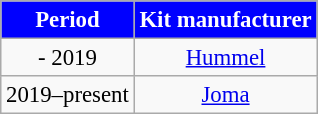<table class="wikitable" style="font-size: 95%; text-align:center">
<tr>
<th scope=col style="color:white; background:#0000FF">Period</th>
<th scope=col style="color:white; background:#0000FF">Kit manufacturer</th>
</tr>
<tr>
<td>- 2019</td>
<td> <a href='#'>Hummel</a></td>
</tr>
<tr>
<td>2019–present</td>
<td> <a href='#'>Joma</a></td>
</tr>
</table>
